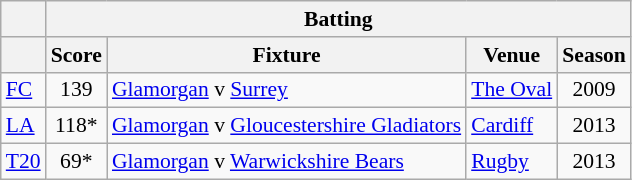<table class=wikitable style="font-size:90%">
<tr>
<th rowspan="1"></th>
<th colspan="4" rowspan="1">Batting</th>
</tr>
<tr>
<th></th>
<th>Score</th>
<th>Fixture</th>
<th>Venue</th>
<th>Season</th>
</tr>
<tr>
<td><a href='#'>FC</a></td>
<td align="center">139</td>
<td><a href='#'>Glamorgan</a> v <a href='#'>Surrey</a></td>
<td><a href='#'>The Oval</a></td>
<td align="center">2009</td>
</tr>
<tr>
<td><a href='#'>LA</a></td>
<td align="center">118*</td>
<td><a href='#'>Glamorgan</a> v <a href='#'>Gloucestershire Gladiators</a></td>
<td><a href='#'>Cardiff</a></td>
<td align="center">2013</td>
</tr>
<tr>
<td><a href='#'>T20</a></td>
<td align="center">69*</td>
<td><a href='#'>Glamorgan</a> v <a href='#'>Warwickshire Bears</a></td>
<td><a href='#'>Rugby</a></td>
<td align="center">2013</td>
</tr>
</table>
